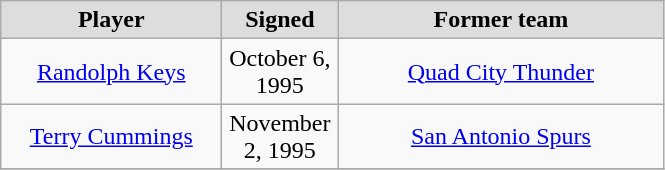<table class="wikitable" style="text-align: center">
<tr style="text-align:center; background:#ddd;">
<td style="width:140px"><strong>Player</strong></td>
<td style="width:70px"><strong>Signed</strong></td>
<td style="width:210px"><strong>Former team</strong></td>
</tr>
<tr>
<td><a href='#'>Randolph Keys</a></td>
<td>October 6, 1995</td>
<td><a href='#'>Quad City Thunder</a></td>
</tr>
<tr>
<td><a href='#'>Terry Cummings</a></td>
<td>November 2, 1995</td>
<td><a href='#'>San Antonio Spurs</a></td>
</tr>
<tr>
</tr>
</table>
